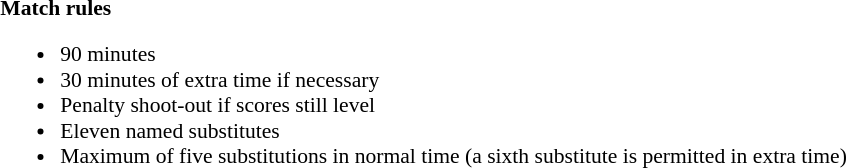<table width=100% style="font-size:90%">
<tr>
<td></td>
<td style="width:60%; vertical-align:top;"><br><strong>Match rules</strong><ul><li>90 minutes</li><li>30 minutes of extra time if necessary</li><li>Penalty shoot-out if scores still level</li><li>Eleven named substitutes</li><li>Maximum of five substitutions in normal time (a sixth substitute is permitted in extra time)</li></ul></td>
</tr>
</table>
